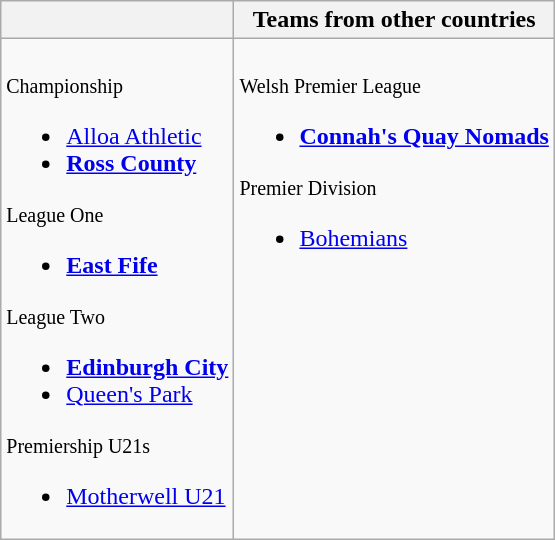<table class="wikitable">
<tr>
<th></th>
<th>Teams from other countries</th>
</tr>
<tr>
<td valign=top><br><small>Championship</small><ul><li><a href='#'>Alloa Athletic</a></li><li><strong><a href='#'>Ross County</a></strong></li></ul><small>League One</small><ul><li><strong><a href='#'>East Fife</a></strong></li></ul><small>League Two</small><ul><li><strong><a href='#'>Edinburgh City</a></strong></li><li><a href='#'>Queen's Park</a></li></ul><small>Premiership U21s</small><ul><li><a href='#'>Motherwell U21</a></li></ul></td>
<td valign=top><br><small> Welsh Premier League</small><ul><li><strong><a href='#'>Connah's Quay Nomads</a></strong></li></ul><small> Premier Division</small><ul><li><a href='#'>Bohemians</a></li></ul></td>
</tr>
</table>
